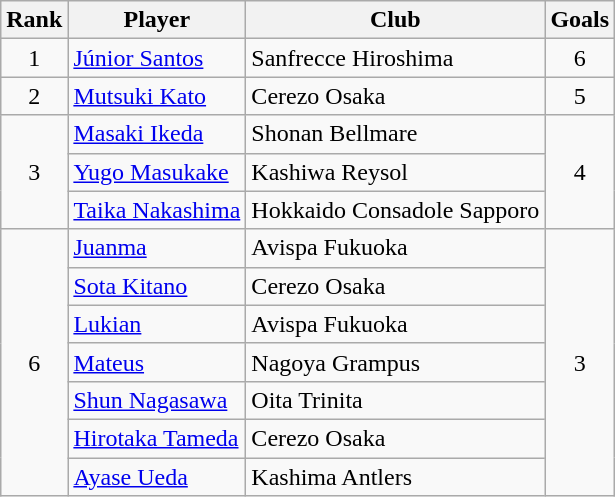<table class="wikitable" style="text-align:center">
<tr>
<th>Rank</th>
<th>Player</th>
<th>Club</th>
<th>Goals</th>
</tr>
<tr>
<td rowspan=1>1</td>
<td align="left"> <a href='#'>Júnior Santos</a></td>
<td align="left">Sanfrecce Hiroshima</td>
<td rowspan=1>6</td>
</tr>
<tr>
<td rowspan=1>2</td>
<td align="left"> <a href='#'>Mutsuki Kato</a></td>
<td align="left">Cerezo Osaka</td>
<td rowspan=1>5</td>
</tr>
<tr>
<td rowspan=3>3</td>
<td align="left"> <a href='#'>Masaki Ikeda</a></td>
<td align="left">Shonan Bellmare</td>
<td rowspan=3>4</td>
</tr>
<tr>
<td align="left"> <a href='#'>Yugo Masukake</a></td>
<td align="left">Kashiwa Reysol</td>
</tr>
<tr>
<td align="left"> <a href='#'>Taika Nakashima</a></td>
<td align="left">Hokkaido Consadole Sapporo</td>
</tr>
<tr>
<td rowspan=7>6</td>
<td align="left"> <a href='#'>Juanma</a></td>
<td align="left">Avispa Fukuoka</td>
<td rowspan=7>3</td>
</tr>
<tr>
<td align="left"> <a href='#'>Sota Kitano</a></td>
<td align="left">Cerezo Osaka</td>
</tr>
<tr>
<td align="left"> <a href='#'>Lukian</a></td>
<td align="left">Avispa Fukuoka</td>
</tr>
<tr>
<td align="left"> <a href='#'>Mateus</a></td>
<td align="left">Nagoya Grampus</td>
</tr>
<tr>
<td align="left"> <a href='#'>Shun Nagasawa</a></td>
<td align="left">Oita Trinita</td>
</tr>
<tr>
<td align="left"> <a href='#'>Hirotaka Tameda</a></td>
<td align="left">Cerezo Osaka</td>
</tr>
<tr>
<td align="left"> <a href='#'>Ayase Ueda</a></td>
<td align="left">Kashima Antlers<br></td>
</tr>
</table>
